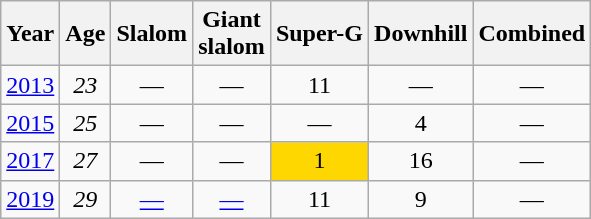<table class=wikitable style="text-align:center">
<tr>
<th>Year</th>
<th>Age</th>
<th>Slalom</th>
<th>Giant<br>slalom</th>
<th>Super-G</th>
<th>Downhill</th>
<th>Combined</th>
</tr>
<tr>
<td><a href='#'>2013</a></td>
<td><em>23</em></td>
<td>—</td>
<td>—</td>
<td>11</td>
<td>—</td>
<td>—</td>
</tr>
<tr>
<td><a href='#'>2015</a></td>
<td><em>25</em></td>
<td>—</td>
<td>—</td>
<td>—</td>
<td>4</td>
<td>—</td>
</tr>
<tr>
<td><a href='#'>2017</a></td>
<td><em>27</em></td>
<td>—</td>
<td>—</td>
<td bgcolor="gold">1</td>
<td>16</td>
<td>—</td>
</tr>
<tr>
<td><a href='#'>2019</a></td>
<td><em>29</em></td>
<td><a href='#'>—</a></td>
<td><a href='#'>—</a></td>
<td>11</td>
<td>9</td>
<td>—</td>
</tr>
</table>
